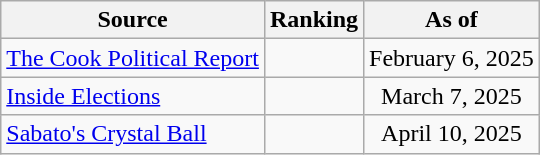<table class="wikitable" style="text-align:center">
<tr>
<th>Source</th>
<th>Ranking</th>
<th>As of</th>
</tr>
<tr>
<td align=left><a href='#'>The Cook Political Report</a></td>
<td></td>
<td>February 6, 2025</td>
</tr>
<tr>
<td align=left><a href='#'>Inside Elections</a></td>
<td></td>
<td>March 7, 2025</td>
</tr>
<tr>
<td align=left><a href='#'>Sabato's Crystal Ball</a></td>
<td></td>
<td>April 10, 2025</td>
</tr>
</table>
